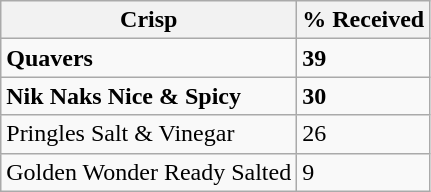<table class="wikitable">
<tr>
<th>Crisp</th>
<th>% Received</th>
</tr>
<tr>
<td><strong>Quavers</strong></td>
<td><strong>39</strong></td>
</tr>
<tr>
<td><strong>Nik Naks Nice & Spicy</strong></td>
<td><strong>30</strong></td>
</tr>
<tr>
<td>Pringles Salt & Vinegar</td>
<td>26</td>
</tr>
<tr>
<td>Golden Wonder Ready Salted</td>
<td>9</td>
</tr>
</table>
